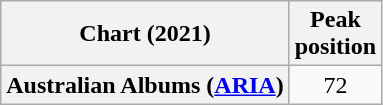<table class="wikitable sortable plainrowheaders" style="text-align:center">
<tr>
<th scope="col">Chart (2021)</th>
<th scope="col">Peak<br>position</th>
</tr>
<tr>
<th scope="row">Australian Albums (<a href='#'>ARIA</a>)</th>
<td>72</td>
</tr>
</table>
